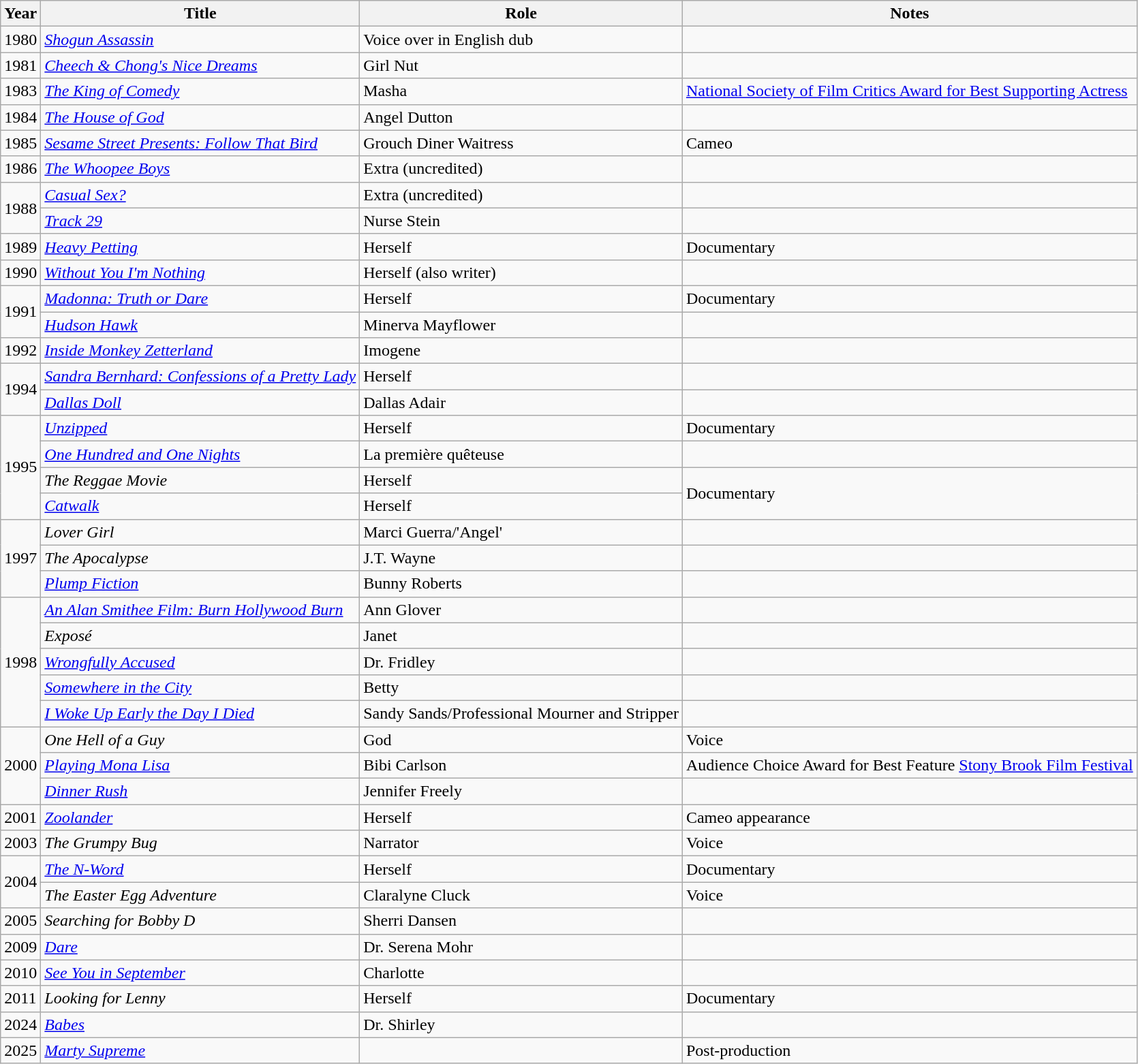<table class="wikitable sortable">
<tr>
<th scope="col">Year</th>
<th scope="col">Title</th>
<th scope="col">Role</th>
<th scope="col" class="unsortable">Notes</th>
</tr>
<tr>
<td>1980</td>
<td><em><a href='#'>Shogun Assassin</a></em></td>
<td>Voice over in English dub</td>
<td></td>
</tr>
<tr>
<td>1981</td>
<td><em><a href='#'>Cheech & Chong's Nice Dreams</a></em></td>
<td>Girl Nut</td>
<td></td>
</tr>
<tr>
<td>1983</td>
<td><em><a href='#'>The King of Comedy</a></em></td>
<td>Masha</td>
<td><a href='#'>National Society of Film Critics Award for Best Supporting Actress</a></td>
</tr>
<tr>
<td>1984</td>
<td><em><a href='#'>The House of God</a></em></td>
<td>Angel Dutton</td>
<td></td>
</tr>
<tr>
<td>1985</td>
<td><em><a href='#'>Sesame Street Presents: Follow That Bird</a></em></td>
<td>Grouch Diner Waitress</td>
<td>Cameo</td>
</tr>
<tr>
<td>1986</td>
<td><em><a href='#'>The Whoopee Boys</a></em></td>
<td>Extra (uncredited)</td>
<td></td>
</tr>
<tr>
<td rowspan=2>1988</td>
<td><em><a href='#'>Casual Sex?</a></em></td>
<td>Extra (uncredited)</td>
<td></td>
</tr>
<tr>
<td><em><a href='#'>Track 29</a></em></td>
<td>Nurse Stein</td>
<td></td>
</tr>
<tr>
<td>1989</td>
<td><em><a href='#'>Heavy Petting</a></em></td>
<td>Herself</td>
<td>Documentary</td>
</tr>
<tr>
<td>1990</td>
<td><em><a href='#'>Without You I'm Nothing</a></em></td>
<td>Herself (also writer)</td>
<td></td>
</tr>
<tr>
<td rowspan=2>1991</td>
<td><em><a href='#'>Madonna: Truth or Dare</a></em></td>
<td>Herself</td>
<td>Documentary</td>
</tr>
<tr>
<td><em><a href='#'>Hudson Hawk</a></em></td>
<td>Minerva Mayflower</td>
<td></td>
</tr>
<tr>
<td>1992</td>
<td><em><a href='#'>Inside Monkey Zetterland</a></em></td>
<td>Imogene</td>
<td></td>
</tr>
<tr>
<td rowspan=2>1994</td>
<td><em><a href='#'>Sandra Bernhard: Confessions of a Pretty Lady</a></em></td>
<td>Herself</td>
<td></td>
</tr>
<tr>
<td><em><a href='#'>Dallas Doll</a></em></td>
<td>Dallas Adair</td>
<td></td>
</tr>
<tr>
<td rowspan=4>1995</td>
<td><em><a href='#'>Unzipped</a></em></td>
<td>Herself</td>
<td>Documentary</td>
</tr>
<tr>
<td><em><a href='#'>One Hundred and One Nights</a></em></td>
<td>La première quêteuse</td>
<td></td>
</tr>
<tr>
<td><em>The Reggae Movie</em></td>
<td>Herself</td>
<td rowspan=2>Documentary</td>
</tr>
<tr>
<td><em><a href='#'>Catwalk</a></em></td>
<td>Herself</td>
</tr>
<tr>
<td rowspan=3>1997</td>
<td><em>Lover Girl</em></td>
<td>Marci Guerra/'Angel'</td>
<td></td>
</tr>
<tr>
<td><em>The Apocalypse</em></td>
<td>J.T. Wayne</td>
<td></td>
</tr>
<tr>
<td><em><a href='#'>Plump Fiction</a></em></td>
<td>Bunny Roberts</td>
<td></td>
</tr>
<tr>
<td rowspan=5>1998</td>
<td><em><a href='#'>An Alan Smithee Film: Burn Hollywood Burn</a></em></td>
<td>Ann Glover</td>
<td></td>
</tr>
<tr>
<td><em>Exposé</em></td>
<td>Janet</td>
<td></td>
</tr>
<tr>
<td><em><a href='#'>Wrongfully Accused</a></em></td>
<td>Dr. Fridley</td>
<td></td>
</tr>
<tr>
<td><em><a href='#'>Somewhere in the City</a></em></td>
<td>Betty</td>
<td></td>
</tr>
<tr>
<td><em><a href='#'>I Woke Up Early the Day I Died</a></em></td>
<td>Sandy Sands/Professional Mourner and Stripper</td>
<td></td>
</tr>
<tr>
<td rowspan=3>2000</td>
<td><em>One Hell of a Guy</em></td>
<td>God</td>
<td>Voice</td>
</tr>
<tr>
<td><em><a href='#'>Playing Mona Lisa</a></em></td>
<td>Bibi Carlson</td>
<td>Audience Choice Award for Best Feature <a href='#'>Stony Brook Film Festival</a></td>
</tr>
<tr>
<td><em><a href='#'>Dinner Rush</a></em></td>
<td>Jennifer Freely</td>
<td></td>
</tr>
<tr>
<td>2001</td>
<td><em><a href='#'>Zoolander</a></em></td>
<td>Herself</td>
<td>Cameo appearance</td>
</tr>
<tr>
<td>2003</td>
<td><em>The Grumpy Bug</em></td>
<td>Narrator</td>
<td>Voice</td>
</tr>
<tr>
<td rowspan=2>2004</td>
<td><em><a href='#'>The N-Word</a></em></td>
<td>Herself</td>
<td>Documentary</td>
</tr>
<tr>
<td><em>The Easter Egg Adventure</em></td>
<td>Claralyne Cluck</td>
<td>Voice</td>
</tr>
<tr>
<td>2005</td>
<td><em>Searching for Bobby D</em></td>
<td>Sherri Dansen</td>
<td></td>
</tr>
<tr>
<td>2009</td>
<td><em><a href='#'>Dare</a></em></td>
<td>Dr. Serena Mohr</td>
<td></td>
</tr>
<tr>
<td>2010</td>
<td><em><a href='#'>See You in September</a></em></td>
<td>Charlotte</td>
<td></td>
</tr>
<tr>
<td>2011</td>
<td><em>Looking for Lenny</em></td>
<td>Herself</td>
<td>Documentary</td>
</tr>
<tr>
<td>2024</td>
<td><em><a href='#'>Babes</a></em></td>
<td>Dr. Shirley</td>
<td></td>
</tr>
<tr>
<td>2025</td>
<td><em><a href='#'>Marty Supreme</a></em></td>
<td></td>
<td>Post-production</td>
</tr>
</table>
